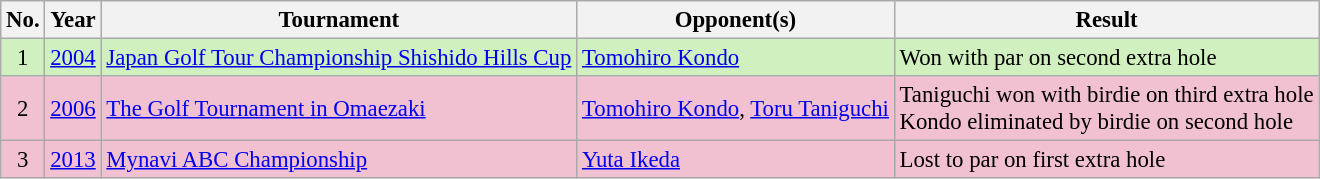<table class="wikitable" style="font-size:95%;">
<tr>
<th>No.</th>
<th>Year</th>
<th>Tournament</th>
<th>Opponent(s)</th>
<th>Result</th>
</tr>
<tr style="background:#D0F0C0;">
<td align=center>1</td>
<td><a href='#'>2004</a></td>
<td><a href='#'>Japan Golf Tour Championship Shishido Hills Cup</a></td>
<td> <a href='#'>Tomohiro Kondo</a></td>
<td>Won with par on second extra hole</td>
</tr>
<tr style="background:#F2C1D1;">
<td align=center>2</td>
<td><a href='#'>2006</a></td>
<td><a href='#'>The Golf Tournament in Omaezaki</a></td>
<td> <a href='#'>Tomohiro Kondo</a>,  <a href='#'>Toru Taniguchi</a></td>
<td>Taniguchi won with birdie on third extra hole<br>Kondo eliminated by birdie on second hole</td>
</tr>
<tr style="background:#F2C1D1;">
<td align=center>3</td>
<td><a href='#'>2013</a></td>
<td><a href='#'>Mynavi ABC Championship</a></td>
<td> <a href='#'>Yuta Ikeda</a></td>
<td>Lost to par on first extra hole</td>
</tr>
</table>
